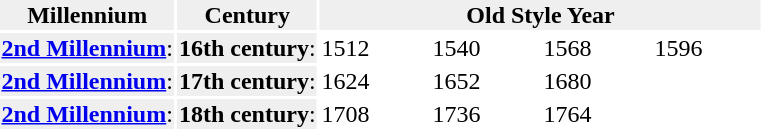<table>
<tr style="background-color:#efefef;">
<th>Millennium</th>
<th>Century</th>
<th align="center" colspan="11">Old Style Year</th>
</tr>
<tr>
<td style="background-color:#efefef;"><strong><a href='#'>2nd Millennium</a></strong>:</td>
<td style="background-color:#efefef;"><strong>16th century</strong>:</td>
<td width=70px>1512</td>
<td width=70px>1540</td>
<td width=70px>1568</td>
<td width=70px>1596</td>
</tr>
<tr>
<td style="background-color:#efefef;"><strong><a href='#'>2nd Millennium</a></strong>:</td>
<td style="background-color:#efefef;"><strong>17th century</strong>:</td>
<td width=70px>1624</td>
<td width=70px>1652</td>
<td width=70px>1680</td>
<td width=70px> </td>
</tr>
<tr>
<td style="background-color:#efefef;"><strong><a href='#'>2nd Millennium</a></strong>:</td>
<td style="background-color:#efefef;"><strong>18th century</strong>:</td>
<td width=70px>1708</td>
<td width=70px>1736</td>
<td width=70px>1764</td>
<td width=70px> </td>
</tr>
</table>
